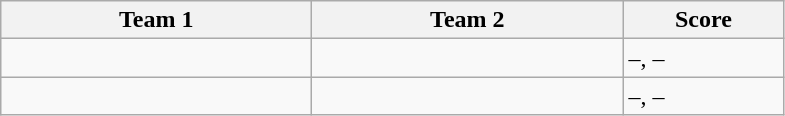<table class="wikitable" style="font-size: 100%">
<tr>
<th width=200>Team 1</th>
<th width=200>Team 2</th>
<th width=100>Score</th>
</tr>
<tr>
<td></td>
<td></td>
<td>–, –</td>
</tr>
<tr>
<td></td>
<td></td>
<td>–, –</td>
</tr>
</table>
